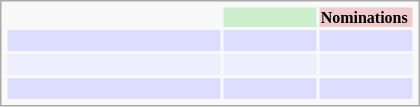<table class="infobox" style="width: 25em; text-align: left; font-size: 70%; vertical-align: middle;">
<tr>
<th style="vertical-align: middle;"></th>
<th style="background:#cceecc; font-size:8pt;" width="60px"></th>
<th style="background:#eecccc; font-size:8pt;" width="60px">Nominations</th>
</tr>
<tr bgcolor="#ddddff">
<td style="text-align:center;"><br></td>
<td></td>
<td></td>
</tr>
<tr bgcolor="#eeeeff">
<td style="text-align:center;"><br></td>
<td></td>
<td></td>
</tr>
<tr bgcolor="#ddddff">
<td style="text-align:center;"><br></td>
<td></td>
<td></td>
</tr>
</table>
